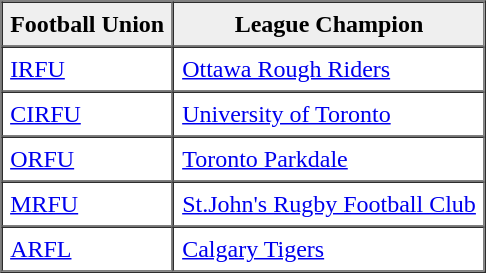<table border="1" cellpadding="5" cellspacing="0" align="center">
<tr>
<th scope="col" style="background:#efefef;">Football Union</th>
<th scope="col" style="background:#efefef;">League Champion</th>
</tr>
<tr>
<td><a href='#'>IRFU</a></td>
<td><a href='#'>Ottawa Rough Riders</a></td>
</tr>
<tr>
<td><a href='#'>CIRFU</a></td>
<td><a href='#'>University of Toronto</a></td>
</tr>
<tr>
<td><a href='#'>ORFU</a></td>
<td><a href='#'>Toronto Parkdale</a></td>
</tr>
<tr>
<td><a href='#'>MRFU</a></td>
<td><a href='#'>St.John's Rugby Football Club</a></td>
</tr>
<tr>
<td><a href='#'>ARFL</a></td>
<td><a href='#'>Calgary Tigers</a></td>
</tr>
<tr>
</tr>
</table>
